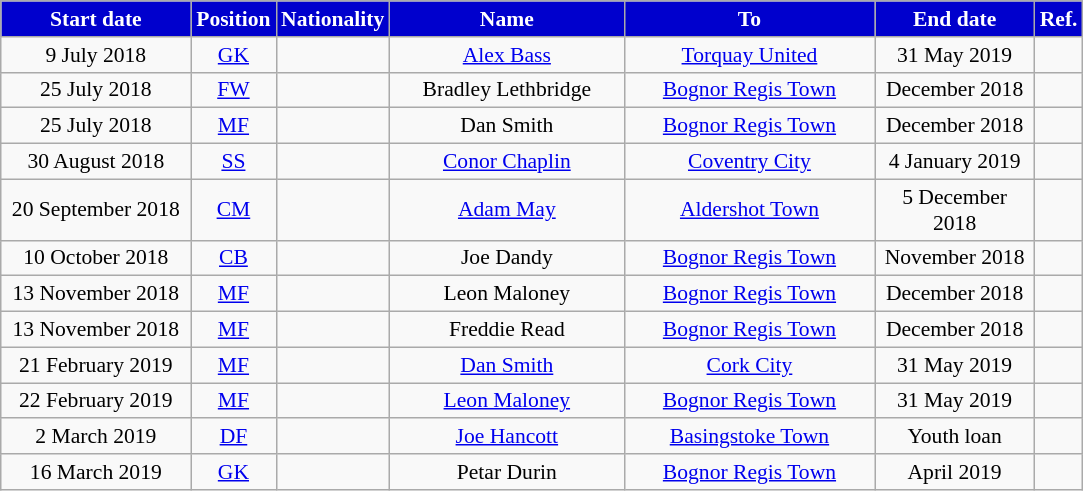<table class="wikitable"  style="text-align:center; font-size:90%; ">
<tr>
<th style="background:mediumblue; color:#FFFFFF; width:120px;">Start date</th>
<th style="background:mediumblue; color:#FFFFFF; width:50px;">Position</th>
<th style="background:mediumblue; color:#FFFFFF; width:50px;">Nationality</th>
<th style="background:mediumblue; color:#FFFFFF; width:150px;">Name</th>
<th style="background:mediumblue; color:#FFFFFF; width:160px;">To</th>
<th style="background:mediumblue; color:#FFFFFF; width:100px;">End date</th>
<th style="background:mediumblue; color:#FFFFFF; width:25px;">Ref.</th>
</tr>
<tr>
<td>9 July 2018</td>
<td><a href='#'>GK</a></td>
<td></td>
<td><a href='#'>Alex Bass</a></td>
<td><a href='#'>Torquay United</a></td>
<td>31 May 2019</td>
<td></td>
</tr>
<tr>
<td>25 July 2018</td>
<td><a href='#'>FW</a></td>
<td></td>
<td>Bradley Lethbridge</td>
<td><a href='#'>Bognor Regis Town</a></td>
<td>December 2018</td>
<td></td>
</tr>
<tr>
<td>25 July 2018</td>
<td><a href='#'>MF</a></td>
<td></td>
<td>Dan Smith</td>
<td><a href='#'>Bognor Regis Town</a></td>
<td>December 2018</td>
<td></td>
</tr>
<tr>
<td>30 August 2018</td>
<td><a href='#'>SS</a></td>
<td></td>
<td><a href='#'>Conor Chaplin</a></td>
<td><a href='#'>Coventry City</a></td>
<td>4 January 2019</td>
<td></td>
</tr>
<tr>
<td>20 September 2018</td>
<td><a href='#'>CM</a></td>
<td></td>
<td><a href='#'>Adam May</a></td>
<td><a href='#'>Aldershot Town</a></td>
<td>5 December 2018</td>
<td></td>
</tr>
<tr>
<td>10 October 2018</td>
<td><a href='#'>CB</a></td>
<td></td>
<td>Joe Dandy</td>
<td><a href='#'>Bognor Regis Town</a></td>
<td>November 2018</td>
<td></td>
</tr>
<tr>
<td>13 November 2018</td>
<td><a href='#'>MF</a></td>
<td></td>
<td>Leon Maloney</td>
<td><a href='#'>Bognor Regis Town</a></td>
<td>December 2018</td>
<td></td>
</tr>
<tr>
<td>13 November 2018</td>
<td><a href='#'>MF</a></td>
<td></td>
<td>Freddie Read</td>
<td><a href='#'>Bognor Regis Town</a></td>
<td>December 2018</td>
<td></td>
</tr>
<tr>
<td>21 February 2019</td>
<td><a href='#'>MF</a></td>
<td></td>
<td><a href='#'>Dan Smith</a></td>
<td> <a href='#'>Cork City</a></td>
<td>31 May 2019</td>
<td></td>
</tr>
<tr>
<td>22 February 2019</td>
<td><a href='#'>MF</a></td>
<td></td>
<td><a href='#'>Leon Maloney</a></td>
<td><a href='#'>Bognor Regis Town</a></td>
<td>31 May 2019</td>
<td></td>
</tr>
<tr>
<td>2 March 2019</td>
<td><a href='#'>DF</a></td>
<td></td>
<td><a href='#'>Joe Hancott</a></td>
<td><a href='#'>Basingstoke Town</a></td>
<td>Youth loan</td>
<td></td>
</tr>
<tr>
<td>16 March 2019</td>
<td><a href='#'>GK</a></td>
<td></td>
<td>Petar Durin</td>
<td><a href='#'>Bognor Regis Town</a></td>
<td>April 2019</td>
<td></td>
</tr>
</table>
